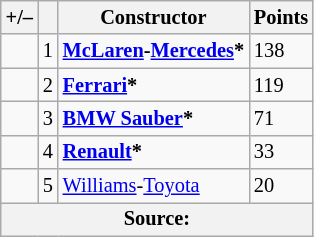<table class="wikitable" style="font-size: 85%;">
<tr>
<th>+/–</th>
<th></th>
<th>Constructor</th>
<th>Points</th>
</tr>
<tr>
<td></td>
<td align="center">1</td>
<td> <strong><a href='#'>McLaren</a>-<a href='#'>Mercedes</a>*</strong></td>
<td>138</td>
</tr>
<tr>
<td></td>
<td align="center">2</td>
<td> <strong><a href='#'>Ferrari</a>*</strong></td>
<td>119</td>
</tr>
<tr>
<td></td>
<td align="center">3</td>
<td> <strong><a href='#'>BMW Sauber</a>*</strong></td>
<td>71</td>
</tr>
<tr>
<td></td>
<td align="center">4</td>
<td> <strong><a href='#'>Renault</a>*</strong></td>
<td>33</td>
</tr>
<tr>
<td></td>
<td align="center">5</td>
<td> <a href='#'>Williams</a>-<a href='#'>Toyota</a></td>
<td>20</td>
</tr>
<tr>
<th colspan=4>Source:</th>
</tr>
</table>
